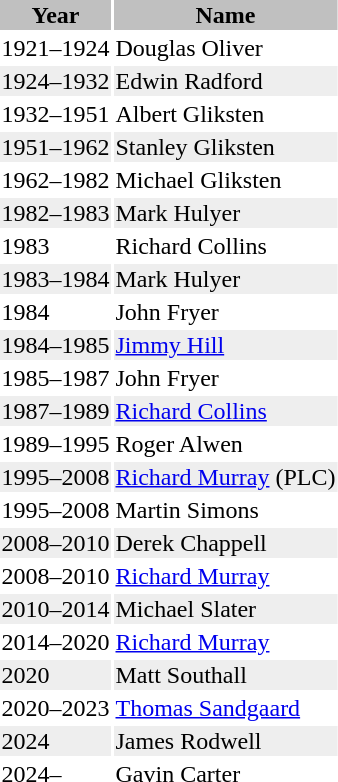<table class="toccolours">
<tr>
<th style="background:silver;">Year</th>
<th style="background:silver;">Name</th>
</tr>
<tr>
<td>1921–1924</td>
<td>Douglas Oliver</td>
</tr>
<tr style="background:#eee;">
<td>1924–1932</td>
<td>Edwin Radford</td>
</tr>
<tr>
<td>1932–1951</td>
<td>Albert Gliksten</td>
</tr>
<tr style="background:#eee;">
<td>1951–1962</td>
<td>Stanley Gliksten</td>
</tr>
<tr>
<td>1962–1982</td>
<td>Michael Gliksten</td>
</tr>
<tr style="background:#eee;">
<td>1982–1983</td>
<td>Mark Hulyer</td>
</tr>
<tr>
<td>1983</td>
<td>Richard Collins</td>
</tr>
<tr style="background:#eee;">
<td>1983–1984</td>
<td>Mark Hulyer</td>
</tr>
<tr>
<td>1984</td>
<td>John Fryer</td>
</tr>
<tr style="background:#eee;">
<td>1984–1985</td>
<td><a href='#'>Jimmy Hill</a></td>
</tr>
<tr>
<td>1985–1987</td>
<td>John Fryer</td>
</tr>
<tr style="background:#eee;">
<td>1987–1989</td>
<td><a href='#'>Richard Collins</a></td>
</tr>
<tr>
<td>1989–1995</td>
<td>Roger Alwen</td>
</tr>
<tr style="background:#eee;">
<td>1995–2008</td>
<td><a href='#'>Richard Murray</a> (PLC)</td>
</tr>
<tr>
<td>1995–2008</td>
<td>Martin Simons</td>
</tr>
<tr style="background:#eee;">
<td>2008–2010</td>
<td>Derek Chappell</td>
</tr>
<tr>
<td>2008–2010</td>
<td><a href='#'>Richard Murray</a></td>
</tr>
<tr style="background:#eee;">
<td>2010–2014</td>
<td>Michael Slater </td>
</tr>
<tr>
<td>2014–2020</td>
<td><a href='#'>Richard Murray</a></td>
</tr>
<tr style="background:#eee;">
<td>2020</td>
<td>Matt Southall </td>
</tr>
<tr>
<td>2020–2023</td>
<td><a href='#'>Thomas Sandgaard</a></td>
</tr>
<tr style="background:#eee;">
<td>2024</td>
<td>James Rodwell</td>
</tr>
<tr>
<td>2024–</td>
<td>Gavin Carter</td>
</tr>
</table>
